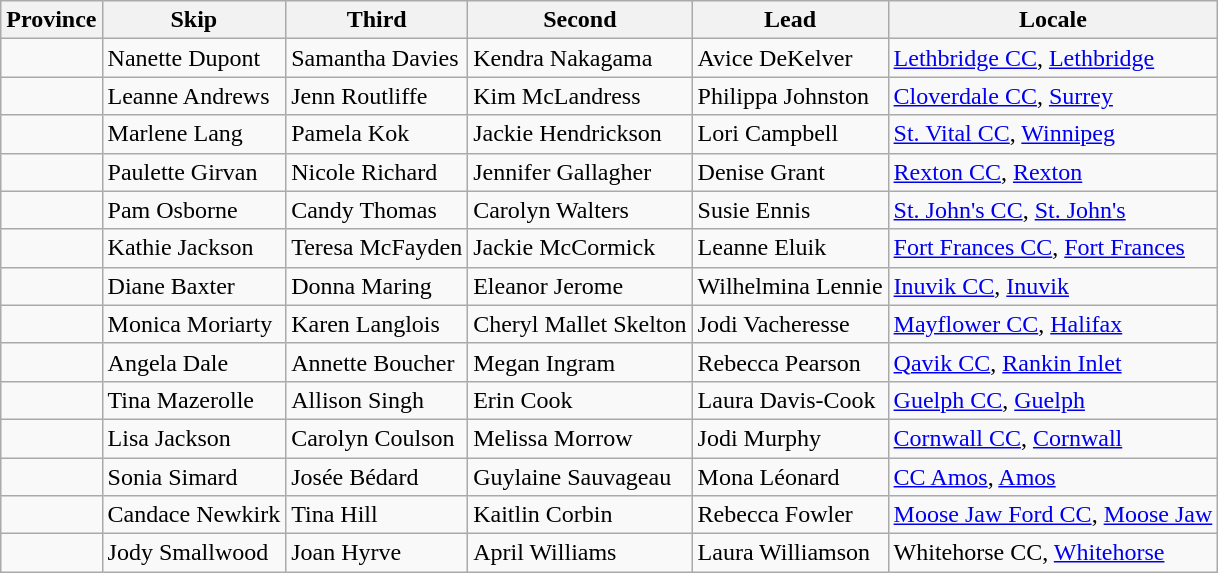<table class=wikitable>
<tr>
<th>Province</th>
<th>Skip</th>
<th>Third</th>
<th>Second</th>
<th>Lead</th>
<th>Locale</th>
</tr>
<tr>
<td></td>
<td>Nanette Dupont</td>
<td>Samantha Davies</td>
<td>Kendra Nakagama</td>
<td>Avice DeKelver</td>
<td><a href='#'>Lethbridge CC</a>, <a href='#'>Lethbridge</a></td>
</tr>
<tr>
<td></td>
<td>Leanne Andrews</td>
<td>Jenn Routliffe</td>
<td>Kim McLandress</td>
<td>Philippa Johnston</td>
<td><a href='#'>Cloverdale CC</a>, <a href='#'>Surrey</a></td>
</tr>
<tr>
<td></td>
<td>Marlene Lang</td>
<td>Pamela Kok</td>
<td>Jackie Hendrickson</td>
<td>Lori Campbell</td>
<td><a href='#'>St. Vital CC</a>, <a href='#'>Winnipeg</a></td>
</tr>
<tr>
<td></td>
<td>Paulette Girvan</td>
<td>Nicole Richard</td>
<td>Jennifer Gallagher</td>
<td>Denise Grant</td>
<td><a href='#'>Rexton CC</a>, <a href='#'>Rexton</a></td>
</tr>
<tr>
<td></td>
<td>Pam Osborne</td>
<td>Candy Thomas</td>
<td>Carolyn Walters</td>
<td>Susie Ennis</td>
<td><a href='#'>St. John's CC</a>, <a href='#'>St. John's</a></td>
</tr>
<tr>
<td></td>
<td>Kathie Jackson</td>
<td>Teresa McFayden</td>
<td>Jackie McCormick</td>
<td>Leanne Eluik</td>
<td><a href='#'>Fort Frances CC</a>, <a href='#'>Fort Frances</a></td>
</tr>
<tr>
<td></td>
<td>Diane Baxter</td>
<td>Donna Maring</td>
<td>Eleanor Jerome</td>
<td>Wilhelmina Lennie</td>
<td><a href='#'>Inuvik CC</a>, <a href='#'>Inuvik</a></td>
</tr>
<tr>
<td></td>
<td>Monica Moriarty</td>
<td>Karen Langlois</td>
<td>Cheryl Mallet Skelton</td>
<td>Jodi Vacheresse</td>
<td><a href='#'>Mayflower CC</a>, <a href='#'>Halifax</a></td>
</tr>
<tr>
<td></td>
<td>Angela Dale</td>
<td>Annette Boucher</td>
<td>Megan Ingram</td>
<td>Rebecca Pearson</td>
<td><a href='#'>Qavik CC</a>, <a href='#'>Rankin Inlet</a></td>
</tr>
<tr>
<td></td>
<td>Tina Mazerolle</td>
<td>Allison Singh</td>
<td>Erin Cook</td>
<td>Laura Davis-Cook</td>
<td><a href='#'>Guelph CC</a>, <a href='#'>Guelph</a></td>
</tr>
<tr>
<td></td>
<td>Lisa Jackson</td>
<td>Carolyn Coulson</td>
<td>Melissa Morrow</td>
<td>Jodi Murphy</td>
<td><a href='#'>Cornwall CC</a>, <a href='#'>Cornwall</a></td>
</tr>
<tr>
<td></td>
<td>Sonia Simard</td>
<td>Josée Bédard</td>
<td>Guylaine Sauvageau</td>
<td>Mona Léonard</td>
<td><a href='#'>CC Amos</a>, <a href='#'>Amos</a></td>
</tr>
<tr>
<td></td>
<td>Candace Newkirk</td>
<td>Tina Hill</td>
<td>Kaitlin Corbin</td>
<td>Rebecca Fowler</td>
<td><a href='#'>Moose Jaw Ford CC</a>, <a href='#'>Moose Jaw</a></td>
</tr>
<tr>
<td></td>
<td>Jody Smallwood</td>
<td>Joan Hyrve</td>
<td>April Williams</td>
<td>Laura Williamson</td>
<td>Whitehorse CC, <a href='#'>Whitehorse</a></td>
</tr>
</table>
